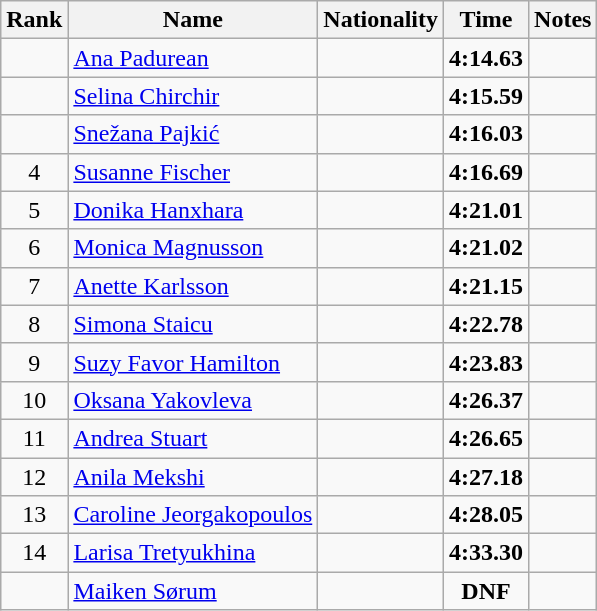<table class="wikitable sortable" style="text-align:center">
<tr>
<th>Rank</th>
<th>Name</th>
<th>Nationality</th>
<th>Time</th>
<th>Notes</th>
</tr>
<tr>
<td></td>
<td align=left><a href='#'>Ana Padurean</a></td>
<td align=left></td>
<td><strong>4:14.63</strong></td>
<td></td>
</tr>
<tr>
<td></td>
<td align=left><a href='#'>Selina Chirchir</a></td>
<td align=left></td>
<td><strong>4:15.59</strong></td>
<td></td>
</tr>
<tr>
<td></td>
<td align=left><a href='#'>Snežana Pajkić</a></td>
<td align=left></td>
<td><strong>4:16.03</strong></td>
<td></td>
</tr>
<tr>
<td>4</td>
<td align=left><a href='#'>Susanne Fischer</a></td>
<td align=left></td>
<td><strong>4:16.69</strong></td>
<td></td>
</tr>
<tr>
<td>5</td>
<td align=left><a href='#'>Donika Hanxhara</a></td>
<td align=left></td>
<td><strong>4:21.01</strong></td>
<td></td>
</tr>
<tr>
<td>6</td>
<td align=left><a href='#'>Monica Magnusson</a></td>
<td align=left></td>
<td><strong>4:21.02</strong></td>
<td></td>
</tr>
<tr>
<td>7</td>
<td align=left><a href='#'>Anette Karlsson</a></td>
<td align=left></td>
<td><strong>4:21.15</strong></td>
<td></td>
</tr>
<tr>
<td>8</td>
<td align=left><a href='#'>Simona Staicu</a></td>
<td align=left></td>
<td><strong>4:22.78</strong></td>
<td></td>
</tr>
<tr>
<td>9</td>
<td align=left><a href='#'>Suzy Favor Hamilton</a></td>
<td align=left></td>
<td><strong>4:23.83</strong></td>
<td></td>
</tr>
<tr>
<td>10</td>
<td align=left><a href='#'>Oksana Yakovleva</a></td>
<td align=left></td>
<td><strong>4:26.37</strong></td>
<td></td>
</tr>
<tr>
<td>11</td>
<td align=left><a href='#'>Andrea Stuart</a></td>
<td align=left></td>
<td><strong>4:26.65</strong></td>
<td></td>
</tr>
<tr>
<td>12</td>
<td align=left><a href='#'>Anila Mekshi</a></td>
<td align=left></td>
<td><strong>4:27.18</strong></td>
<td></td>
</tr>
<tr>
<td>13</td>
<td align=left><a href='#'>Caroline Jeorgakopoulos</a></td>
<td align=left></td>
<td><strong>4:28.05</strong></td>
<td></td>
</tr>
<tr>
<td>14</td>
<td align=left><a href='#'>Larisa Tretyukhina</a></td>
<td align=left></td>
<td><strong>4:33.30</strong></td>
<td></td>
</tr>
<tr>
<td></td>
<td align=left><a href='#'>Maiken Sørum</a></td>
<td align=left></td>
<td><strong>DNF</strong></td>
<td></td>
</tr>
</table>
